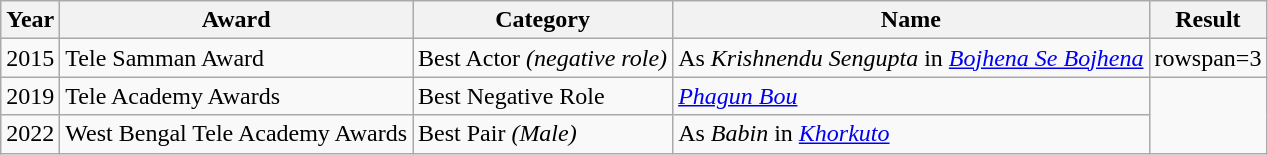<table class="wikitable sortable">
<tr>
<th>Year</th>
<th>Award</th>
<th>Category</th>
<th>Name</th>
<th>Result</th>
</tr>
<tr>
<td>2015</td>
<td>Tele Samman Award</td>
<td>Best Actor <em>(negative role)</em></td>
<td>As <em>Krishnendu Sengupta</em> in <em><a href='#'>Bojhena Se Bojhena</a></em></td>
<td>rowspan=3 </td>
</tr>
<tr>
<td>2019</td>
<td>Tele Academy Awards</td>
<td>Best Negative Role</td>
<td><em><a href='#'>Phagun Bou</a></em></td>
</tr>
<tr>
<td>2022</td>
<td>West Bengal Tele Academy Awards</td>
<td>Best Pair <em>(Male)</em></td>
<td>As <em>Babin</em> in <em><a href='#'>Khorkuto</a></em></td>
</tr>
</table>
